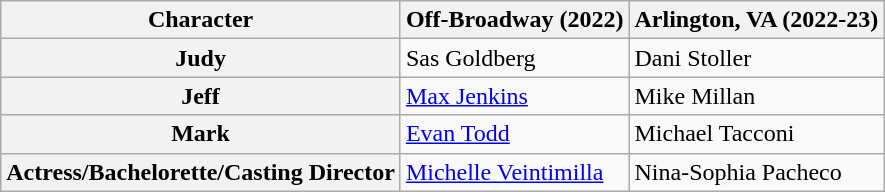<table class="wikitable">
<tr>
<th>Character</th>
<th>Off-Broadway (2022)</th>
<th>Arlington, VA (2022-23)</th>
</tr>
<tr>
<th>Judy</th>
<td>Sas Goldberg</td>
<td>Dani Stoller</td>
</tr>
<tr>
<th>Jeff</th>
<td><a href='#'>Max Jenkins</a></td>
<td>Mike Millan</td>
</tr>
<tr>
<th>Mark</th>
<td><a href='#'>Evan Todd</a></td>
<td>Michael Tacconi</td>
</tr>
<tr>
<th>Actress/Bachelorette/Casting Director</th>
<td><a href='#'>Michelle Veintimilla</a></td>
<td>Nina-Sophia Pacheco</td>
</tr>
</table>
